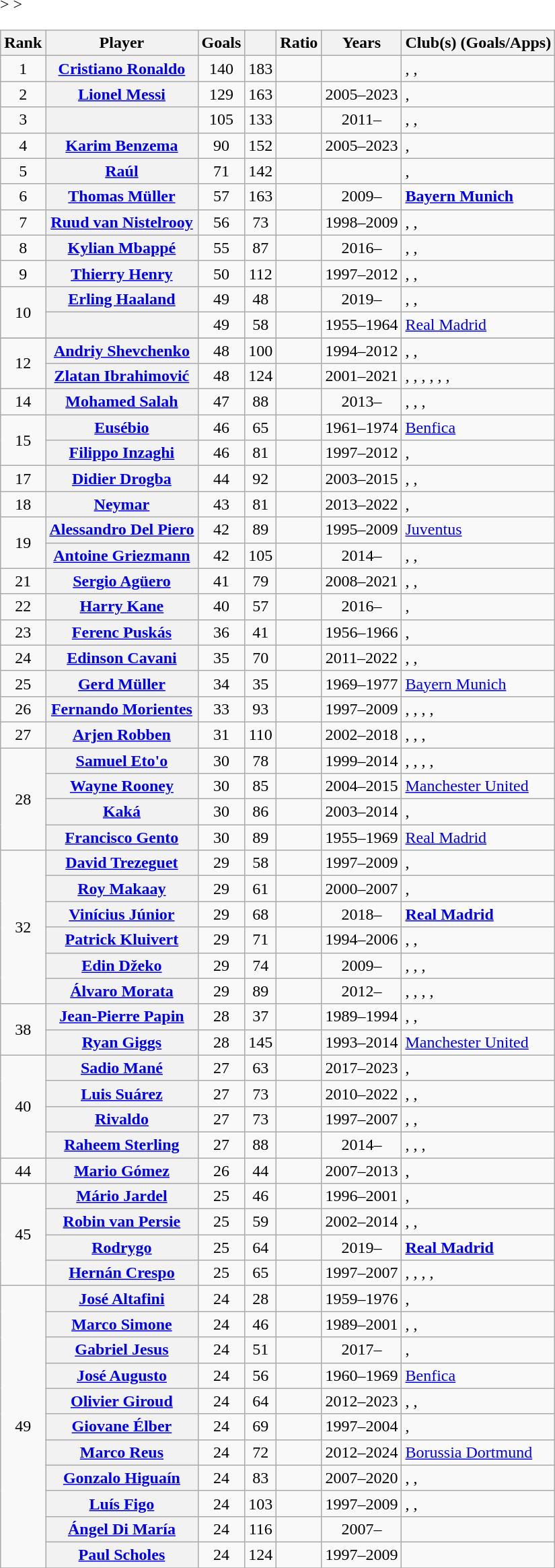<table class="wikitable sortable plainrowheaders" style="text-align:center;">
<tr>
<th scope="col">Rank</th>
<th scope="col">Player</th>
<th scope="col">Goals</th>
<th scope="col"></th>
<th scope="col">Ratio</th>
<th scope="col">Years</th>
<th scope="col">Club(s) (Goals/Apps)</th>
</tr>
<tr>
<td>1</td>
<th scope="row" data-sort-value="Ronaldo, Cristiano"> <a href='#'>Cristiano Ronaldo</a></th>
<td>140</td>
<td>183</td>
<td></td>
<td></td>
<td style="text-align:left;">, , </td>
</tr>
<tr>
<td>2</td>
<th scope="row" data-sort-value="Messi, Lionel"> <a href='#'>Lionel Messi</a></th>
<td>129</td>
<td>163</td>
<td></td>
<td>2005–2023</td>
<td style="text-align:left;">, </td>
</tr>
<tr>
<td>3</td>
<th scope="row" data-sort-value="Lewandowski, Robert"></th>
<td>105</td>
<td>133</td>
<td></td>
<td>2011–</td>
<td style="text-align:left;">, , </td>
</tr>
<tr>
<td>4</td>
<th scope="row" data-sort-value="Benzema, Karim"> <a href='#'>Karim Benzema</a></th>
<td>90</td>
<td>152</td>
<td></td>
<td>2005–2023</td>
<td style="text-align:left;">, </td>
</tr>
<tr>
<td>5</td>
<th scope="row" data-sort-value="Raul"> <a href='#'>Raúl</a></th>
<td>71</td>
<td>142</td>
<td></td>
<td></td>
<td style="text-align:left;">, </td>
</tr>
<tr>
<td>6</td>
<th scope="row" data-sort-value="Muller, Thomas"> <strong><a href='#'>Thomas Müller</a></strong></th>
<td>57</td>
<td>163</td>
<td></td>
<td>2009–</td>
<td style="text-align:left;"><strong><a href='#'>Bayern Munich</a></strong></td>
</tr>
<tr>
<td>7</td>
<th scope="row" data-sort-value="Nistelrooy, Ruud van"> <a href='#'>Ruud van Nistelrooy</a></th>
<td>56</td>
<td>73</td>
<td></td>
<td>1998–2009</td>
<td style="text-align:left;">, , </td>
</tr>
<tr>
<td>8</td>
<th scope="row" data-sort-value="Mbappe, Kylian"> <strong><a href='#'>Kylian Mbappé</a></strong></th>
<td>55</td>
<td>87</td>
<td></td>
<td>2016–</td>
<td style="text-align:left;">, , </td>
</tr>
<tr>
<td>9</td>
<th scope="row" data-sort-value="Henry, Thierry"> <a href='#'>Thierry Henry</a></th>
<td>50</td>
<td>112</td>
<td></td>
<td>1997–2012</td>
<td style="text-align:left;">, , </td>
</tr>
<tr>
<td rowspan="2">10</td>
<th scope="row" data-sort-value="Haaland, Erling"> <strong><a href='#'>Erling Haaland</a></strong></th>
<td>49</td>
<td>48</td>
<td></td>
<td>2019–</td>
<td style="text-align:left;">, , </td>
</tr>
<tr>
<th scope="row" data-sort-value="Di Stefano, Alfredo"></th>
<td>49</td>
<td>58</td>
<td></td>
<td>1955–1964</td>
<td style="text-align:left;"><a href='#'>Real Madrid</a></td>
</tr>
<tr <noinclude>>
</tr>
<tr>
<td rowspan="2">12</td>
<th scope="row" data-sort-value="Shevchenko, Andriy"> <a href='#'>Andriy Shevchenko</a></th>
<td>48</td>
<td>100</td>
<td></td>
<td>1994–2012</td>
<td style="text-align:left;">, , </td>
</tr>
<tr>
<th scope="row" data-sort-value="Ibrahimovic, Zlatan"> <a href='#'>Zlatan Ibrahimović</a></th>
<td>48</td>
<td>124</td>
<td></td>
<td>2001–2021</td>
<td style="text-align:left;">, , , , , , </td>
</tr>
<tr>
<td>14</td>
<th scope="row" data-sort-value="Salah, Mohamed"> <strong><a href='#'>Mohamed Salah</a></strong></th>
<td>47</td>
<td>88</td>
<td></td>
<td>2013–</td>
<td style="text-align:left;">, , , </td>
</tr>
<tr>
<td rowspan="2">15</td>
<th scope="row" data-sort-value="Eusebio"> <a href='#'>Eusébio</a> </th>
<td>46</td>
<td>65</td>
<td></td>
<td>1961–1974</td>
<td style="text-align:left;"><a href='#'>Benfica</a></td>
</tr>
<tr>
<th scope="row" data-sort-value="Inzaghi, Filippo"> <a href='#'>Filippo Inzaghi</a></th>
<td>46</td>
<td>81</td>
<td></td>
<td>1997–2012</td>
<td style="text-align:left;">, </td>
</tr>
<tr>
<td>17</td>
<th scope="row" data-sort-value="Drogba, Didier"> <a href='#'>Didier Drogba</a></th>
<td>44</td>
<td>92</td>
<td></td>
<td>2003–2015</td>
<td style="text-align:left;">, , </td>
</tr>
<tr>
<td>18</td>
<th scope="row" data-sort-value="Neymar"> <a href='#'>Neymar</a></th>
<td>43</td>
<td>81</td>
<td></td>
<td>2013–2022</td>
<td style="text-align:left;">, </td>
</tr>
<tr>
<td rowspan="2">19</td>
<th scope="row" data-sort-value="Del Piero, Alessandro"> <a href='#'>Alessandro Del Piero</a></th>
<td>42</td>
<td>89</td>
<td></td>
<td>1995–2009</td>
<td style="text-align:left;"><a href='#'>Juventus</a></td>
</tr>
<tr>
<th scope="row" data-sort-value="Griezmann, Antoine"> <strong><a href='#'>Antoine Griezmann</a></strong></th>
<td>42</td>
<td>105</td>
<td></td>
<td>2014–</td>
<td style="text-align:left;">, , </td>
</tr>
<tr>
<td>21</td>
<th scope="row" data-sort-value="Aguero, Sergio"> <a href='#'>Sergio Agüero</a></th>
<td>41</td>
<td>79</td>
<td></td>
<td>2008–2021</td>
<td style="text-align:left;">, , </td>
</tr>
<tr>
<td>22</td>
<th scope="row" data-sort-value="Kane, Harry"> <strong><a href='#'>Harry Kane</a></strong></th>
<td>40</td>
<td>57</td>
<td></td>
<td>2016–</td>
<td style="text-align:left;">, </td>
</tr>
<tr>
<td>23</td>
<th scope="row" data-sort-value="Puskas, Ferenc"> <a href='#'>Ferenc Puskás</a> </th>
<td>36</td>
<td>41</td>
<td></td>
<td>1956–1966</td>
<td style="text-align:left;">, </td>
</tr>
<tr>
<td>24</td>
<th scope="row" data-sort-value="Cavani, Edinson"> <a href='#'>Edinson Cavani</a></th>
<td>35</td>
<td>70</td>
<td></td>
<td>2011–2022</td>
<td style="text-align:left;">, , </td>
</tr>
<tr>
<td>25</td>
<th scope="row" data-sort-value="Muller, Gerd"> <a href='#'>Gerd Müller</a> </th>
<td>34</td>
<td>35</td>
<td></td>
<td>1969–1977</td>
<td style="text-align:left;"><a href='#'>Bayern Munich</a></td>
</tr>
<tr>
<td>26</td>
<th scope="row" data-sort-value="Morientes, Fernando"> <a href='#'>Fernando Morientes</a></th>
<td>33</td>
<td>93</td>
<td></td>
<td>1997–2009</td>
<td style="text-align:left;">, , , , </td>
</tr>
<tr>
<td>27</td>
<th scope="row" data-sort-value="Robben, Arjen"> <a href='#'>Arjen Robben</a></th>
<td>31</td>
<td>110</td>
<td></td>
<td>2002–2018</td>
<td style="text-align:left;">, , , </td>
</tr>
<tr>
<td rowspan="4">28</td>
<th scope="row" data-sort-value="Etoo, Samuel"> <a href='#'>Samuel Eto'o</a></th>
<td>30</td>
<td>78</td>
<td></td>
<td>1999–2014</td>
<td style="text-align:left;">, , , , </td>
</tr>
<tr>
<th scope="row" data-sort-value="Rooney, Wayne"> <a href='#'>Wayne Rooney</a></th>
<td>30</td>
<td>85</td>
<td></td>
<td>2004–2015</td>
<td style="text-align:left;"><a href='#'>Manchester United</a></td>
</tr>
<tr>
<th scope="row" data-sort-value="Kaka"> <a href='#'>Kaká</a></th>
<td>30</td>
<td>86</td>
<td></td>
<td>2003–2014</td>
<td style="text-align:left;">, </td>
</tr>
<tr>
<th scope="row" data-sort-value="Gento, Francisco"> <a href='#'>Francisco Gento</a> </th>
<td>30</td>
<td>89</td>
<td></td>
<td>1955–1969</td>
<td style="text-align:left;"><a href='#'>Real Madrid</a></td>
</tr>
<tr>
<td rowspan="6">32</td>
<th scope="row" data-sort-value="Trezeguet, David"> <a href='#'>David Trezeguet</a></th>
<td>29</td>
<td>58</td>
<td></td>
<td>1997–2009</td>
<td style="text-align:left;">, </td>
</tr>
<tr>
<th scope="row" data-sort-value="Makaay, Roy"> <a href='#'>Roy Makaay</a></th>
<td>29</td>
<td>61</td>
<td></td>
<td>2000–2007</td>
<td style="text-align:left;">, </td>
</tr>
<tr>
<th scope="row" data-sort-value="Junior, Vinicius"> <strong><a href='#'>Vinícius Júnior</a></strong></th>
<td>29</td>
<td>68</td>
<td></td>
<td>2018–</td>
<td style="text-align:left;"><strong><a href='#'>Real Madrid</a></strong></td>
</tr>
<tr>
<th scope="row" data-sort-value="Kluivert, Patrick"> <a href='#'>Patrick Kluivert</a></th>
<td>29</td>
<td>71</td>
<td></td>
<td>1994–2006</td>
<td style="text-align:left;">, , </td>
</tr>
<tr>
<th scope="row" data-sort-value="Dzeko, Edin"> <a href='#'>Edin Džeko</a></th>
<td>29</td>
<td>74</td>
<td></td>
<td>2009–</td>
<td style="text-align:left;">, , , </td>
</tr>
<tr>
<th scope="row" data-sort-value="Morata, Alvaro"> <strong><a href='#'>Álvaro Morata</a></strong></th>
<td>29</td>
<td>89</td>
<td></td>
<td>2012–</td>
<td style="text-align:left;">, , , , </td>
</tr>
<tr>
<td rowspan="2">38</td>
<th scope="row" data-sort-value="Papin, Jean-Pierre"> <a href='#'>Jean-Pierre Papin</a> </th>
<td>28</td>
<td>37</td>
<td></td>
<td>1989–1994</td>
<td style="text-align:left;">, , </td>
</tr>
<tr>
<th scope="row" data-sort-value="Giggs, Ryan"> <a href='#'>Ryan Giggs</a></th>
<td>28</td>
<td>145</td>
<td></td>
<td>1993–2014</td>
<td style="text-align:left;"><a href='#'>Manchester United</a></td>
</tr>
<tr>
<td rowspan="4">40</td>
<th scope="row" data-sort-value="Mane, Sadio"> <a href='#'>Sadio Mané</a></th>
<td>27</td>
<td>63</td>
<td></td>
<td>2017–2023</td>
<td style="text-align:left;">, </td>
</tr>
<tr>
<th scope="row" data-sort-value="Suarez, Luis"> <a href='#'>Luis Suárez</a></th>
<td>27</td>
<td>73</td>
<td></td>
<td>2010–2022</td>
<td style="text-align:left;">, , </td>
</tr>
<tr>
<th scope="row" data-sort-value="Rivaldo"> <a href='#'>Rivaldo</a></th>
<td>27</td>
<td>73</td>
<td></td>
<td>1997–2007</td>
<td style="text-align:left;">, , </td>
</tr>
<tr>
<th scope="row" data-sort-value="Sterling, Raheem"> <strong><a href='#'>Raheem Sterling</a></strong></th>
<td>27</td>
<td>88</td>
<td></td>
<td>2014–</td>
<td style="text-align:left;">, , , </td>
</tr>
<tr>
<td>44</td>
<th scope="row" data-sort-value="Gomez, Mario"> <a href='#'>Mario Gómez</a></th>
<td>26</td>
<td>44</td>
<td></td>
<td>2007–2013</td>
<td style="text-align:left;">, </td>
</tr>
<tr>
<td rowspan="4">45</td>
<th scope="row" data-sort-value="Jardel, Mario"> <a href='#'>Mário Jardel</a></th>
<td>25</td>
<td>46</td>
<td></td>
<td>1996–2001</td>
<td style="text-align:left;">, </td>
</tr>
<tr>
<th scope="row" data-sort-value="Persie, Robin van"> <a href='#'>Robin van Persie</a></th>
<td>25</td>
<td>59</td>
<td></td>
<td>2002–2014</td>
<td style="text-align:left;">, , </td>
</tr>
<tr>
<th scope="row" data-sort-value="Rodrygo"> <strong><a href='#'>Rodrygo</a></strong></th>
<td>25</td>
<td>64</td>
<td></td>
<td>2019–</td>
<td style="text-align:left;"><strong><a href='#'>Real Madrid</a></strong></td>
</tr>
<tr>
<th scope="row" data-sort-value="Crespo, Hernan"> <a href='#'>Hernán Crespo</a></th>
<td>25</td>
<td>65</td>
<td></td>
<td>1997–2007</td>
<td style="text-align:left;">, , , , </td>
</tr>
<tr>
<td rowspan="11">49</td>
<th scope="row" data-sort-value="Altafini, Jose"> <a href='#'>José Altafini</a> </th>
<td>24</td>
<td>28</td>
<td></td>
<td>1959–1976</td>
<td style="text-align:left;">, </td>
</tr>
<tr>
<th scope="row" data-sort-value="Simone, Marco"> <a href='#'>Marco Simone</a> </th>
<td>24</td>
<td>46</td>
<td></td>
<td>1989–2001</td>
<td style="text-align:left;">, , </td>
</tr>
<tr>
<th scope="row" data-sort-value="Jesus, Gabriel"> <strong><a href='#'>Gabriel Jesus</a></strong></th>
<td>24</td>
<td>51</td>
<td></td>
<td>2017–</td>
<td style="text-align:left;">, </td>
</tr>
<tr>
<th scope="row" data-sort-value="Augusto, Jose"> <a href='#'>José Augusto</a> </th>
<td>24</td>
<td>56</td>
<td></td>
<td>1960–1969</td>
<td style="text-align:left;"><a href='#'>Benfica</a></td>
</tr>
<tr>
<th scope="row" data-sort-value="Giroud, Olivier"> <a href='#'>Olivier Giroud</a></th>
<td>24</td>
<td>64</td>
<td></td>
<td>2012–2023</td>
<td style="text-align:left;">, , </td>
</tr>
<tr>
<th scope="row" data-sort-value="Elber, Giovane"> <a href='#'>Giovane Élber</a></th>
<td>24</td>
<td>69</td>
<td></td>
<td>1997–2004</td>
<td style="text-align:left;">, </td>
</tr>
<tr>
<th scope="row" data-sort-value="Reus, Marco"> <a href='#'>Marco Reus</a></th>
<td>24</td>
<td>72</td>
<td></td>
<td>2012–2024</td>
<td style="text-align:left;"><a href='#'>Borussia Dortmund</a></td>
</tr>
<tr>
<th scope="row" data-sort-value="Higuain, Gonzalo"> <a href='#'>Gonzalo Higuaín</a></th>
<td>24</td>
<td>83</td>
<td></td>
<td>2007–2020</td>
<td style="text-align:left;">, , </td>
</tr>
<tr>
<th scope="row" data-sort-value="Figo, Luis"> <a href='#'>Luís Figo</a></th>
<td>24</td>
<td>103</td>
<td></td>
<td>1997–2009</td>
<td style="text-align:left;">, , </td>
</tr>
<tr>
<th scope="row" data-sort-value="Di Maria, Angel"> <strong><a href='#'>Ángel Di María</a></strong></th>
<td>24</td>
<td>116</td>
<td></td>
<td>2007–</td>
<td style="text-align:left;">   </td>
</tr>
<tr>
<th scope="row" data-sort-value="Scholes, Paul"> <a href='#'>Paul Scholes</a></th>
<td>24</td>
<td>124</td>
<td></td>
<td>1997–2009</td>
<td style="text-align:left;"></td>
</tr>
<tr </noinclude>>
</tr>
</table>
